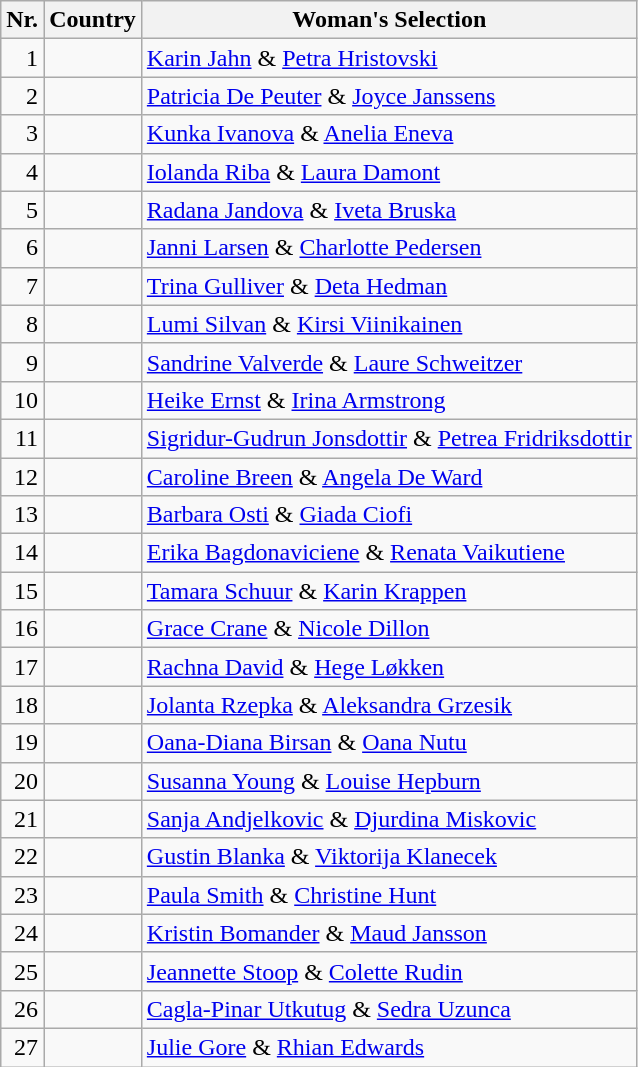<table class="wikitable">
<tr>
<th>Nr.</th>
<th>Country</th>
<th>Woman's Selection</th>
</tr>
<tr>
<td align=right>1</td>
<td></td>
<td><a href='#'>Karin Jahn</a> & <a href='#'>Petra Hristovski</a></td>
</tr>
<tr>
<td align=right>2</td>
<td></td>
<td><a href='#'>Patricia De Peuter</a> & <a href='#'>Joyce Janssens</a></td>
</tr>
<tr>
<td align=right>3</td>
<td></td>
<td><a href='#'>Kunka Ivanova</a> & <a href='#'>Anelia Eneva</a></td>
</tr>
<tr>
<td align=right>4</td>
<td></td>
<td><a href='#'>Iolanda Riba</a> & <a href='#'>Laura Damont</a></td>
</tr>
<tr>
<td align=right>5</td>
<td></td>
<td><a href='#'>Radana Jandova</a> & <a href='#'>Iveta Bruska</a></td>
</tr>
<tr>
<td align=right>6</td>
<td></td>
<td><a href='#'>Janni Larsen</a> & <a href='#'>Charlotte Pedersen</a></td>
</tr>
<tr>
<td align=right>7</td>
<td></td>
<td><a href='#'>Trina Gulliver</a> & <a href='#'>Deta Hedman</a></td>
</tr>
<tr>
<td align=right>8</td>
<td></td>
<td><a href='#'>Lumi Silvan</a> & <a href='#'>Kirsi Viinikainen</a></td>
</tr>
<tr>
<td align=right>9</td>
<td></td>
<td><a href='#'>Sandrine Valverde</a> & <a href='#'>Laure Schweitzer</a></td>
</tr>
<tr>
<td align=right>10</td>
<td></td>
<td><a href='#'>Heike Ernst</a> & <a href='#'>Irina Armstrong</a></td>
</tr>
<tr>
<td align=right>11</td>
<td></td>
<td><a href='#'>Sigridur-Gudrun Jonsdottir</a> & <a href='#'>Petrea Fridriksdottir</a></td>
</tr>
<tr>
<td align=right>12</td>
<td></td>
<td><a href='#'>Caroline Breen</a> & <a href='#'>Angela De Ward</a></td>
</tr>
<tr>
<td align=right>13</td>
<td></td>
<td><a href='#'>Barbara Osti</a> & <a href='#'>Giada Ciofi</a></td>
</tr>
<tr>
<td align=right>14</td>
<td></td>
<td><a href='#'>Erika Bagdonaviciene</a> & <a href='#'>Renata Vaikutiene</a></td>
</tr>
<tr>
<td align=right>15</td>
<td></td>
<td><a href='#'>Tamara Schuur</a> & <a href='#'>Karin Krappen</a></td>
</tr>
<tr>
<td align=right>16</td>
<td></td>
<td><a href='#'>Grace Crane</a> & <a href='#'>Nicole Dillon</a></td>
</tr>
<tr>
<td align=right>17</td>
<td></td>
<td><a href='#'>Rachna David</a> & <a href='#'>Hege Løkken</a></td>
</tr>
<tr>
<td align=right>18</td>
<td></td>
<td><a href='#'>Jolanta Rzepka</a> & <a href='#'>Aleksandra Grzesik</a></td>
</tr>
<tr>
<td align=right>19</td>
<td></td>
<td><a href='#'>Oana-Diana Birsan</a> & <a href='#'>Oana Nutu</a></td>
</tr>
<tr>
<td align=right>20</td>
<td></td>
<td><a href='#'>Susanna Young</a> & <a href='#'>Louise Hepburn</a></td>
</tr>
<tr>
<td align=right>21</td>
<td></td>
<td><a href='#'>Sanja Andjelkovic</a> & <a href='#'>Djurdina Miskovic</a></td>
</tr>
<tr>
<td align=right>22</td>
<td></td>
<td><a href='#'>Gustin Blanka</a> & <a href='#'>Viktorija Klanecek</a></td>
</tr>
<tr>
<td align=right>23</td>
<td></td>
<td><a href='#'>Paula Smith</a> & <a href='#'>Christine Hunt</a></td>
</tr>
<tr>
<td align=right>24</td>
<td></td>
<td><a href='#'>Kristin Bomander</a> & <a href='#'>Maud Jansson</a></td>
</tr>
<tr>
<td align=right>25</td>
<td></td>
<td><a href='#'>Jeannette Stoop</a> & <a href='#'>Colette Rudin</a></td>
</tr>
<tr>
<td align=right>26</td>
<td></td>
<td><a href='#'>Cagla-Pinar Utkutug</a> & <a href='#'>Sedra Uzunca</a></td>
</tr>
<tr>
<td align=right>27</td>
<td></td>
<td><a href='#'>Julie Gore</a> & <a href='#'>Rhian Edwards</a></td>
</tr>
</table>
